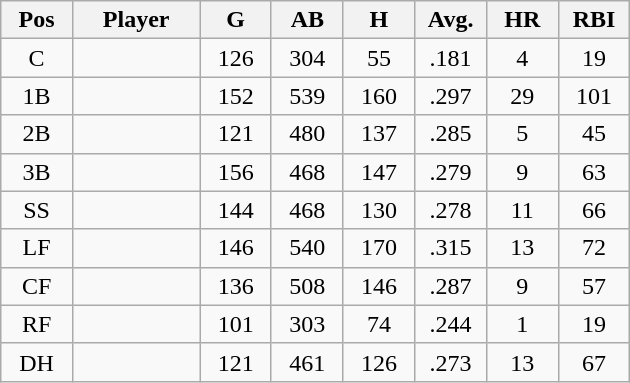<table class="wikitable sortable">
<tr>
<th bgcolor="#DDDDFF" width="9%">Pos</th>
<th bgcolor="#DDDDFF" width="16%">Player</th>
<th bgcolor="#DDDDFF" width="9%">G</th>
<th bgcolor="#DDDDFF" width="9%">AB</th>
<th bgcolor="#DDDDFF" width="9%">H</th>
<th bgcolor="#DDDDFF" width="9%">Avg.</th>
<th bgcolor="#DDDDFF" width="9%">HR</th>
<th bgcolor="#DDDDFF" width="9%">RBI</th>
</tr>
<tr align="center">
<td>C</td>
<td></td>
<td>126</td>
<td>304</td>
<td>55</td>
<td>.181</td>
<td>4</td>
<td>19</td>
</tr>
<tr align="center">
<td>1B</td>
<td></td>
<td>152</td>
<td>539</td>
<td>160</td>
<td>.297</td>
<td>29</td>
<td>101</td>
</tr>
<tr align="center">
<td>2B</td>
<td></td>
<td>121</td>
<td>480</td>
<td>137</td>
<td>.285</td>
<td>5</td>
<td>45</td>
</tr>
<tr align="center">
<td>3B</td>
<td></td>
<td>156</td>
<td>468</td>
<td>147</td>
<td>.279</td>
<td>9</td>
<td>63</td>
</tr>
<tr align="center">
<td>SS</td>
<td></td>
<td>144</td>
<td>468</td>
<td>130</td>
<td>.278</td>
<td>11</td>
<td>66</td>
</tr>
<tr align="center">
<td>LF</td>
<td></td>
<td>146</td>
<td>540</td>
<td>170</td>
<td>.315</td>
<td>13</td>
<td>72</td>
</tr>
<tr align="center">
<td>CF</td>
<td></td>
<td>136</td>
<td>508</td>
<td>146</td>
<td>.287</td>
<td>9</td>
<td>57</td>
</tr>
<tr align="center">
<td>RF</td>
<td></td>
<td>101</td>
<td>303</td>
<td>74</td>
<td>.244</td>
<td>1</td>
<td>19</td>
</tr>
<tr align="center">
<td>DH</td>
<td></td>
<td>121</td>
<td>461</td>
<td>126</td>
<td>.273</td>
<td>13</td>
<td>67</td>
</tr>
</table>
